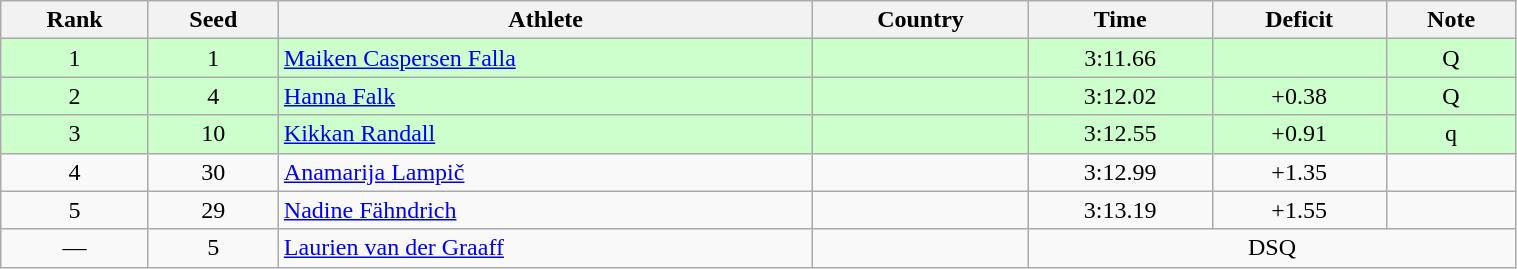<table class="wikitable sortable" style="text-align:center" width=80%>
<tr>
<th>Rank</th>
<th>Seed</th>
<th>Athlete</th>
<th>Country</th>
<th>Time</th>
<th>Deficit</th>
<th>Note</th>
</tr>
<tr bgcolor=ccffcc>
<td>1</td>
<td>1</td>
<td align=left><a href='#'>Maiken Caspersen Falla</a></td>
<td align=left></td>
<td>3:11.66</td>
<td></td>
<td>Q</td>
</tr>
<tr bgcolor=ccffcc>
<td>2</td>
<td>4</td>
<td align=left><a href='#'>Hanna Falk</a></td>
<td align=left></td>
<td>3:12.02</td>
<td>+0.38</td>
<td>Q</td>
</tr>
<tr bgcolor=ccffcc>
<td>3</td>
<td>10</td>
<td align=left><a href='#'>Kikkan Randall</a></td>
<td align=left></td>
<td>3:12.55</td>
<td>+0.91</td>
<td>q</td>
</tr>
<tr>
<td>4</td>
<td>30</td>
<td align=left><a href='#'>Anamarija Lampič</a></td>
<td align=left></td>
<td>3:12.99</td>
<td>+1.35</td>
<td></td>
</tr>
<tr>
<td>5</td>
<td>29</td>
<td align=left><a href='#'>Nadine Fähndrich</a></td>
<td align=left></td>
<td>3:13.19</td>
<td>+1.55</td>
<td></td>
</tr>
<tr>
<td>—</td>
<td>5</td>
<td align=left><a href='#'>Laurien van der Graaff</a></td>
<td align=left></td>
<td colspan=3>DSQ</td>
</tr>
</table>
